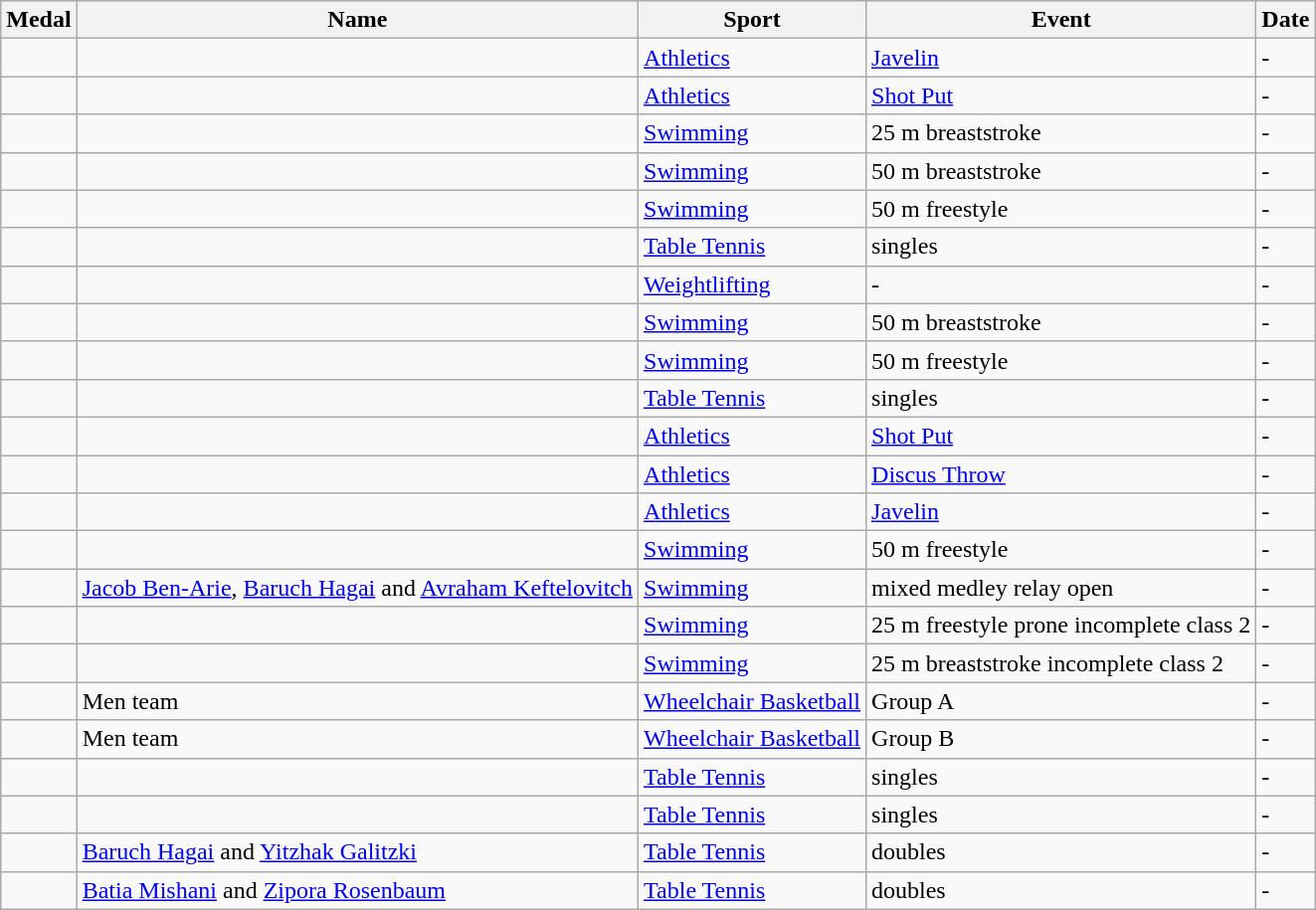<table class="wikitable sortable">
<tr>
<th>Medal</th>
<th>Name</th>
<th>Sport</th>
<th>Event</th>
<th>Date</th>
</tr>
<tr>
<td></td>
<td></td>
<td><a href='#'>Athletics</a></td>
<td><a href='#'>Javelin</a></td>
<td>-</td>
</tr>
<tr>
<td></td>
<td></td>
<td><a href='#'>Athletics</a></td>
<td><a href='#'>Shot Put</a></td>
<td>-</td>
</tr>
<tr>
<td></td>
<td></td>
<td><a href='#'>Swimming</a></td>
<td>25 m breaststroke</td>
<td>-</td>
</tr>
<tr>
<td></td>
<td></td>
<td><a href='#'>Swimming</a></td>
<td>50 m breaststroke</td>
<td>-</td>
</tr>
<tr>
<td></td>
<td></td>
<td><a href='#'>Swimming</a></td>
<td>50 m freestyle</td>
<td>-</td>
</tr>
<tr>
<td></td>
<td></td>
<td><a href='#'>Table Tennis</a></td>
<td>singles</td>
<td>-</td>
</tr>
<tr>
<td></td>
<td></td>
<td><a href='#'>Weightlifting</a></td>
<td>-</td>
<td>-</td>
</tr>
<tr>
<td></td>
<td></td>
<td><a href='#'>Swimming</a></td>
<td>50 m breaststroke</td>
<td>-</td>
</tr>
<tr>
<td></td>
<td></td>
<td><a href='#'>Swimming</a></td>
<td>50 m freestyle</td>
<td>-</td>
</tr>
<tr>
<td></td>
<td></td>
<td><a href='#'>Table Tennis</a></td>
<td>singles</td>
<td>-</td>
</tr>
<tr>
<td></td>
<td></td>
<td><a href='#'>Athletics</a></td>
<td><a href='#'>Shot Put</a></td>
<td>-</td>
</tr>
<tr>
<td></td>
<td></td>
<td><a href='#'>Athletics</a></td>
<td><a href='#'>Discus Throw</a></td>
<td>-</td>
</tr>
<tr>
<td></td>
<td></td>
<td><a href='#'>Athletics</a></td>
<td><a href='#'>Javelin</a></td>
<td>-</td>
</tr>
<tr>
<td></td>
<td></td>
<td><a href='#'>Swimming</a></td>
<td>50 m freestyle</td>
<td>-</td>
</tr>
<tr>
<td></td>
<td><a href='#'>Jacob Ben-Arie</a>, <a href='#'>Baruch Hagai</a> and <a href='#'>Avraham Keftelovitch</a></td>
<td><a href='#'>Swimming</a></td>
<td>mixed medley relay open</td>
<td>-</td>
</tr>
<tr>
<td></td>
<td></td>
<td><a href='#'>Swimming</a></td>
<td>25 m freestyle prone incomplete class 2</td>
<td>-</td>
</tr>
<tr>
<td></td>
<td></td>
<td><a href='#'>Swimming</a></td>
<td>25 m breaststroke incomplete class 2</td>
<td>-</td>
</tr>
<tr>
<td></td>
<td>Men team</td>
<td><a href='#'>Wheelchair Basketball</a></td>
<td>Group A</td>
<td>-</td>
</tr>
<tr>
<td></td>
<td>Men team</td>
<td><a href='#'>Wheelchair Basketball</a></td>
<td>Group B</td>
<td>-</td>
</tr>
<tr>
<td></td>
<td></td>
<td><a href='#'>Table Tennis</a></td>
<td>singles</td>
<td>-</td>
</tr>
<tr>
<td></td>
<td></td>
<td><a href='#'>Table Tennis</a></td>
<td>singles</td>
<td>-</td>
</tr>
<tr>
<td></td>
<td><a href='#'>Baruch Hagai</a> and <a href='#'>Yitzhak Galitzki</a></td>
<td><a href='#'>Table Tennis</a></td>
<td>doubles</td>
<td>-</td>
</tr>
<tr>
<td></td>
<td><a href='#'>Batia Mishani</a> and <a href='#'>Zipora Rosenbaum</a></td>
<td><a href='#'>Table Tennis</a></td>
<td>doubles</td>
<td>-</td>
</tr>
</table>
